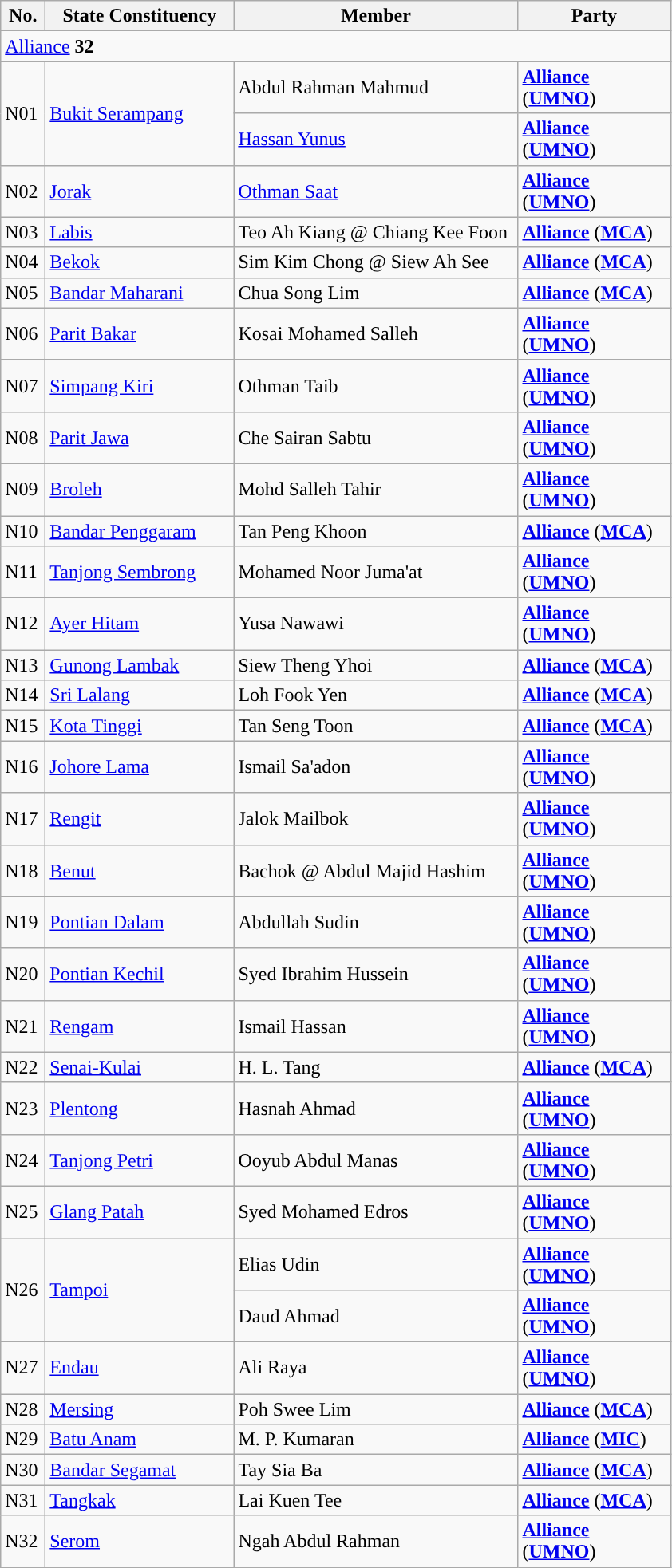<table class="wikitable sortable">
<tr>
<th style="width:30px;">No.</th>
<th style="width:150px;">State Constituency</th>
<th style="width:230px;">Member</th>
<th style="width:120px;">Party</th>
</tr>
<tr>
<td colspan="4"><a href='#'>Alliance</a> <strong>32</strong></td>
</tr>
<tr>
<td rowspan=2>N01</td>
<td rowspan=2><a href='#'>Bukit Serampang</a></td>
<td>Abdul Rahman Mahmud </td>
<td><strong><a href='#'>Alliance</a></strong> (<strong><a href='#'>UMNO</a></strong>)</td>
</tr>
<tr>
<td><a href='#'>Hassan Yunus</a> </td>
<td><strong><a href='#'>Alliance</a></strong> (<strong><a href='#'>UMNO</a></strong>)</td>
</tr>
<tr>
<td>N02</td>
<td><a href='#'>Jorak</a></td>
<td><a href='#'>Othman Saat</a></td>
<td><strong><a href='#'>Alliance</a></strong> (<strong><a href='#'>UMNO</a></strong>)</td>
</tr>
<tr>
<td>N03</td>
<td><a href='#'>Labis</a></td>
<td>Teo Ah Kiang @ Chiang Kee Foon</td>
<td><strong><a href='#'>Alliance</a></strong> (<strong><a href='#'>MCA</a></strong>)</td>
</tr>
<tr>
<td>N04</td>
<td><a href='#'>Bekok</a></td>
<td>Sim Kim Chong @ Siew Ah See</td>
<td><strong><a href='#'>Alliance</a></strong> (<strong><a href='#'>MCA</a></strong>)</td>
</tr>
<tr>
<td>N05</td>
<td><a href='#'>Bandar Maharani</a></td>
<td>Chua Song Lim</td>
<td><strong><a href='#'>Alliance</a></strong> (<strong><a href='#'>MCA</a></strong>)</td>
</tr>
<tr>
<td>N06</td>
<td><a href='#'>Parit Bakar</a></td>
<td>Kosai Mohamed Salleh</td>
<td><strong><a href='#'>Alliance</a></strong> (<strong><a href='#'>UMNO</a></strong>)</td>
</tr>
<tr>
<td>N07</td>
<td><a href='#'>Simpang Kiri</a></td>
<td>Othman Taib</td>
<td><strong><a href='#'>Alliance</a></strong> (<strong><a href='#'>UMNO</a></strong>)</td>
</tr>
<tr>
<td>N08</td>
<td><a href='#'>Parit Jawa</a></td>
<td>Che Sairan Sabtu</td>
<td><strong><a href='#'>Alliance</a></strong> (<strong><a href='#'>UMNO</a></strong>)</td>
</tr>
<tr>
<td>N09</td>
<td><a href='#'>Broleh</a></td>
<td>Mohd Salleh Tahir</td>
<td><strong><a href='#'>Alliance</a></strong> (<strong><a href='#'>UMNO</a></strong>)</td>
</tr>
<tr>
<td>N10</td>
<td><a href='#'>Bandar Penggaram</a></td>
<td>Tan Peng Khoon</td>
<td><strong><a href='#'>Alliance</a></strong> (<strong><a href='#'>MCA</a></strong>)</td>
</tr>
<tr>
<td>N11</td>
<td><a href='#'>Tanjong Sembrong</a></td>
<td>Mohamed Noor Juma'at</td>
<td><strong><a href='#'>Alliance</a></strong> (<strong><a href='#'>UMNO</a></strong>)</td>
</tr>
<tr>
<td>N12</td>
<td><a href='#'>Ayer Hitam</a></td>
<td>Yusa Nawawi</td>
<td><strong><a href='#'>Alliance</a></strong> (<strong><a href='#'>UMNO</a></strong>)</td>
</tr>
<tr>
<td>N13</td>
<td><a href='#'>Gunong Lambak</a></td>
<td>Siew Theng Yhoi</td>
<td><strong><a href='#'>Alliance</a></strong> (<strong><a href='#'>MCA</a></strong>)</td>
</tr>
<tr>
<td>N14</td>
<td><a href='#'>Sri Lalang</a></td>
<td>Loh Fook Yen</td>
<td><strong><a href='#'>Alliance</a></strong> (<strong><a href='#'>MCA</a></strong>)</td>
</tr>
<tr>
<td>N15</td>
<td><a href='#'>Kota Tinggi</a></td>
<td>Tan Seng Toon</td>
<td><strong><a href='#'>Alliance</a></strong> (<strong><a href='#'>MCA</a></strong>)</td>
</tr>
<tr>
<td>N16</td>
<td><a href='#'>Johore Lama</a></td>
<td>Ismail Sa'adon</td>
<td><strong><a href='#'>Alliance</a></strong> (<strong><a href='#'>UMNO</a></strong>)</td>
</tr>
<tr>
<td>N17</td>
<td><a href='#'>Rengit</a></td>
<td>Jalok Mailbok</td>
<td><strong><a href='#'>Alliance</a></strong> (<strong><a href='#'>UMNO</a></strong>)</td>
</tr>
<tr>
<td>N18</td>
<td><a href='#'>Benut</a></td>
<td>Bachok @ Abdul Majid Hashim</td>
<td><strong><a href='#'>Alliance</a></strong> (<strong><a href='#'>UMNO</a></strong>)</td>
</tr>
<tr>
<td>N19</td>
<td><a href='#'>Pontian Dalam</a></td>
<td>Abdullah Sudin</td>
<td><strong><a href='#'>Alliance</a></strong> (<strong><a href='#'>UMNO</a></strong>)</td>
</tr>
<tr>
<td>N20</td>
<td><a href='#'>Pontian Kechil</a></td>
<td>Syed Ibrahim Hussein</td>
<td><strong><a href='#'>Alliance</a></strong> (<strong><a href='#'>UMNO</a></strong>)</td>
</tr>
<tr>
<td>N21</td>
<td><a href='#'>Rengam</a></td>
<td>Ismail Hassan</td>
<td><strong><a href='#'>Alliance</a></strong> (<strong><a href='#'>UMNO</a></strong>)</td>
</tr>
<tr>
<td>N22</td>
<td><a href='#'>Senai-Kulai</a></td>
<td>H. L. Tang</td>
<td><strong><a href='#'>Alliance</a></strong> (<strong><a href='#'>MCA</a></strong>)</td>
</tr>
<tr>
<td>N23</td>
<td><a href='#'>Plentong</a></td>
<td>Hasnah Ahmad</td>
<td><strong><a href='#'>Alliance</a></strong> (<strong><a href='#'>UMNO</a></strong>)</td>
</tr>
<tr>
<td>N24</td>
<td><a href='#'>Tanjong Petri</a></td>
<td>Ooyub Abdul Manas</td>
<td><strong><a href='#'>Alliance</a></strong> (<strong><a href='#'>UMNO</a></strong>)</td>
</tr>
<tr>
<td>N25</td>
<td><a href='#'>Glang Patah</a></td>
<td>Syed Mohamed Edros</td>
<td><strong><a href='#'>Alliance</a></strong> (<strong><a href='#'>UMNO</a></strong>)</td>
</tr>
<tr>
<td rowspan=2>N26</td>
<td rowspan=2><a href='#'>Tampoi</a></td>
<td>Elias Udin </td>
<td><strong><a href='#'>Alliance</a></strong> (<strong><a href='#'>UMNO</a></strong>)</td>
</tr>
<tr>
<td>Daud Ahmad </td>
<td><strong><a href='#'>Alliance</a></strong> (<strong><a href='#'>UMNO</a></strong>)</td>
</tr>
<tr>
<td>N27</td>
<td><a href='#'>Endau</a></td>
<td>Ali Raya</td>
<td><strong><a href='#'>Alliance</a></strong> (<strong><a href='#'>UMNO</a></strong>)</td>
</tr>
<tr>
<td>N28</td>
<td><a href='#'>Mersing</a></td>
<td>Poh Swee Lim</td>
<td><strong><a href='#'>Alliance</a></strong> (<strong><a href='#'>MCA</a></strong>)</td>
</tr>
<tr>
<td>N29</td>
<td><a href='#'>Batu Anam</a></td>
<td>M. P. Kumaran</td>
<td><strong><a href='#'>Alliance</a></strong> (<strong><a href='#'>MIC</a></strong>)</td>
</tr>
<tr>
<td>N30</td>
<td><a href='#'>Bandar Segamat</a></td>
<td>Tay Sia Ba</td>
<td><strong><a href='#'>Alliance</a></strong> (<strong><a href='#'>MCA</a></strong>)</td>
</tr>
<tr>
<td>N31</td>
<td><a href='#'>Tangkak</a></td>
<td>Lai Kuen Tee</td>
<td><strong><a href='#'>Alliance</a></strong> (<strong><a href='#'>MCA</a></strong>)</td>
</tr>
<tr>
<td>N32</td>
<td><a href='#'>Serom</a></td>
<td>Ngah Abdul Rahman</td>
<td><strong><a href='#'>Alliance</a></strong> (<strong><a href='#'>UMNO</a></strong>)</td>
</tr>
</table>
